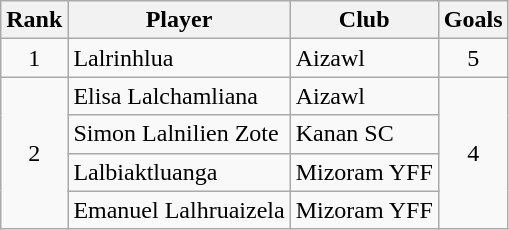<table class="wikitable" style="text-align:center">
<tr>
<th>Rank</th>
<th>Player</th>
<th>Club</th>
<th>Goals</th>
</tr>
<tr>
<td>1</td>
<td align="left">Lalrinhlua</td>
<td align="left">Aizawl</td>
<td>5</td>
</tr>
<tr>
<td rowspan="4">2</td>
<td align="left">Elisa Lalchamliana</td>
<td align="left">Aizawl</td>
<td rowspan="4">4</td>
</tr>
<tr>
<td align="left">Simon Lalnilien Zote</td>
<td align="left">Kanan SC</td>
</tr>
<tr>
<td align="left">Lalbiaktluanga</td>
<td align="left">Mizoram YFF</td>
</tr>
<tr>
<td align="left">Emanuel Lalhruaizela</td>
<td align="left">Mizoram YFF</td>
</tr>
</table>
